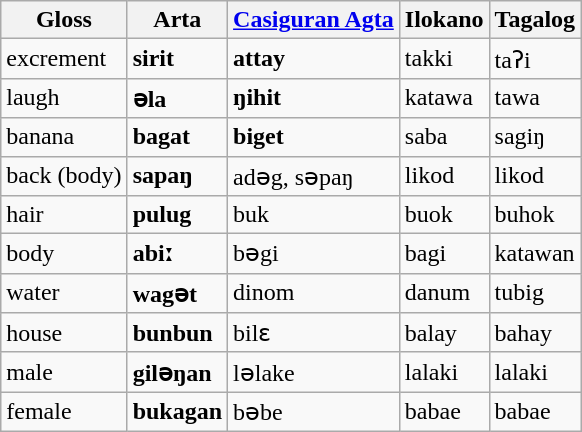<table class="wikitable sortable">
<tr>
<th>Gloss</th>
<th>Arta</th>
<th><a href='#'>Casiguran Agta</a></th>
<th>Ilokano</th>
<th>Tagalog</th>
</tr>
<tr>
<td>excrement</td>
<td><strong>sirit</strong></td>
<td><strong>attay</strong></td>
<td>takki</td>
<td>taʔi</td>
</tr>
<tr>
<td>laugh</td>
<td><strong>əla</strong></td>
<td><strong>ŋihit</strong></td>
<td>katawa</td>
<td>tawa</td>
</tr>
<tr>
<td>banana</td>
<td><strong>bagat</strong></td>
<td><strong>biget</strong></td>
<td>saba</td>
<td>sagiŋ</td>
</tr>
<tr>
<td>back (body)</td>
<td><strong>sapaŋ</strong></td>
<td>adəg, səpaŋ</td>
<td>likod</td>
<td>likod</td>
</tr>
<tr>
<td>hair</td>
<td><strong>pulug</strong></td>
<td>buk</td>
<td>buok</td>
<td>buhok</td>
</tr>
<tr>
<td>body</td>
<td><strong>abiː</strong></td>
<td>bəgi</td>
<td>bagi</td>
<td>katawan</td>
</tr>
<tr>
<td>water</td>
<td><strong>wagət</strong></td>
<td>dinom</td>
<td>danum</td>
<td>tubig</td>
</tr>
<tr>
<td>house</td>
<td><strong>bunbun</strong></td>
<td>bilɛ</td>
<td>balay</td>
<td>bahay</td>
</tr>
<tr>
<td>male</td>
<td><strong>giləŋan</strong></td>
<td>ləlake</td>
<td>lalaki</td>
<td>lalaki</td>
</tr>
<tr>
<td>female</td>
<td><strong>bukagan</strong></td>
<td>bəbe</td>
<td>babae</td>
<td>babae</td>
</tr>
</table>
